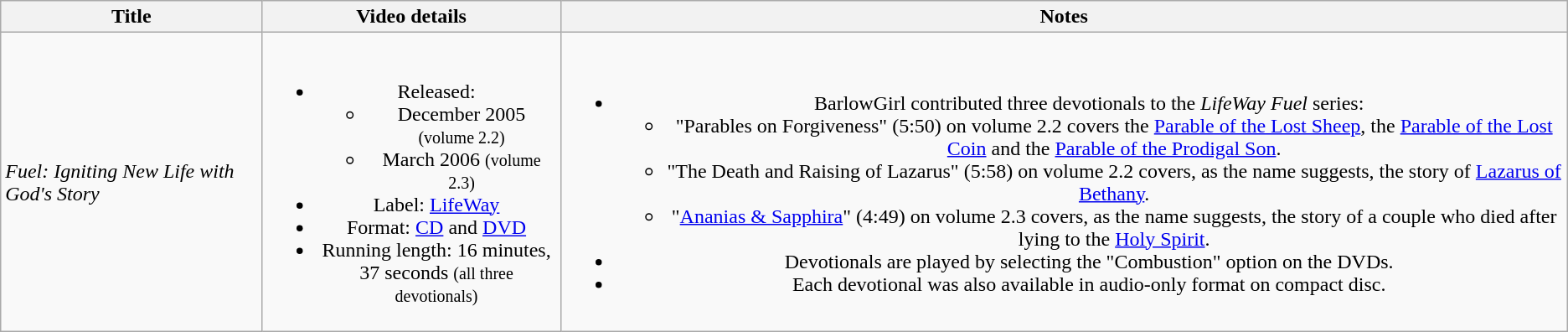<table class="wikitable" style="text-align:center;">
<tr>
<th>Title</th>
<th style="width:230px;">Video details</th>
<th>Notes</th>
</tr>
<tr>
<td align=left><em>Fuel: Igniting New Life with God's Story</em></td>
<td><br><ul><li>Released:<ul><li>December 2005 <small>(volume 2.2)</small></li><li>March 2006 <small>(volume 2.3)</small></li></ul></li><li>Label: <a href='#'>LifeWay</a></li><li>Format: <a href='#'>CD</a> and <a href='#'>DVD</a></li><li>Running length: 16 minutes, 37 seconds <small>(all three devotionals)</small></li></ul></td>
<td><br><ul><li>BarlowGirl contributed three devotionals to the <em>LifeWay Fuel</em> series:<ul><li>"Parables on Forgiveness" (5:50) on volume 2.2 covers the <a href='#'>Parable of the Lost Sheep</a>, the <a href='#'>Parable of the Lost Coin</a> and the <a href='#'>Parable of the Prodigal Son</a>.</li><li>"The Death and Raising of Lazarus" (5:58) on volume 2.2 covers, as the name suggests, the story of <a href='#'>Lazarus of Bethany</a>.</li><li>"<a href='#'>Ananias & Sapphira</a>" (4:49) on volume 2.3 covers, as the name suggests, the story of a couple who died after lying to the <a href='#'>Holy Spirit</a>.</li></ul></li><li>Devotionals are played by selecting the "Combustion" option on the DVDs.</li><li>Each devotional was also available in audio-only format on compact disc.</li></ul></td>
</tr>
</table>
